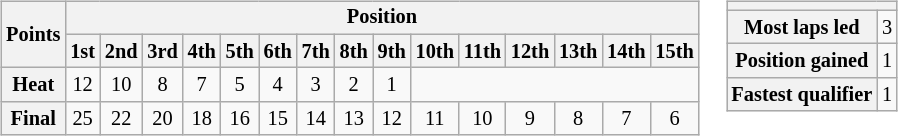<table>
<tr>
<td><br><table class="wikitable" style="font-size:85%; text-align:center">
<tr>
<th rowspan=2>Points</th>
<th colspan=28>Position</th>
</tr>
<tr>
<th>1st</th>
<th>2nd</th>
<th>3rd</th>
<th>4th</th>
<th>5th</th>
<th>6th</th>
<th>7th</th>
<th>8th</th>
<th>9th</th>
<th>10th</th>
<th>11th</th>
<th>12th</th>
<th>13th</th>
<th>14th</th>
<th>15th</th>
</tr>
<tr>
<th>Heat</th>
<td>12</td>
<td>10</td>
<td>8</td>
<td>7</td>
<td>5</td>
<td>4</td>
<td>3</td>
<td>2</td>
<td>1</td>
<td colspan=7></td>
</tr>
<tr>
<th>Final</th>
<td>25</td>
<td>22</td>
<td>20</td>
<td>18</td>
<td>16</td>
<td>15</td>
<td>14</td>
<td>13</td>
<td>12</td>
<td>11</td>
<td>10</td>
<td>9</td>
<td>8</td>
<td>7</td>
<td>6</td>
</tr>
</table>
</td>
<td style="vertical-align:top;"><br><table style="margin-right:0; font-size:85%; text-align:center;" class="wikitable">
<tr>
<th colspan=2></th>
</tr>
<tr>
<th>Most laps led</th>
<td>3</td>
</tr>
<tr>
<th>Position gained</th>
<td>1</td>
</tr>
<tr>
<th>Fastest qualifier</th>
<td>1</td>
</tr>
</table>
</td>
</tr>
</table>
